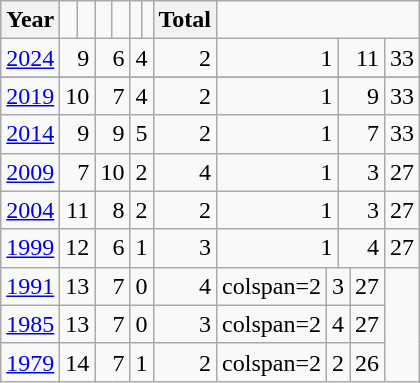<table class="wikitable" style="text-align:right; padding-left:1em">
<tr>
<th align="left">Year</th>
<td></td>
<td></td>
<td></td>
<td></td>
<td></td>
<td></td>
<th align="left">Total</th>
</tr>
<tr>
<td align=left><a href='#'>2024</a></td>
<td colspan=2>9</td>
<td colspan=2>6</td>
<td colspan=2>4</td>
<td colspan=2>2</td>
<td colspan=2>1</td>
<td colspan=2>11</td>
<td>33</td>
</tr>
<tr>
</tr>
<tr>
<td align=left><a href='#'>2019</a></td>
<td colspan=2>10</td>
<td colspan=2>7</td>
<td colspan=2>4</td>
<td colspan=2>2</td>
<td colspan=2>1</td>
<td colspan=2>9</td>
<td>33</td>
</tr>
<tr>
<td align=left><a href='#'>2014</a></td>
<td colspan=2>9</td>
<td colspan=2>9</td>
<td colspan=2>5</td>
<td colspan=2>2</td>
<td colspan=2>1</td>
<td colspan=2>7</td>
<td>33</td>
</tr>
<tr>
<td align=left><a href='#'>2009</a></td>
<td colspan=2>7</td>
<td colspan=2>10</td>
<td colspan=2>2</td>
<td colspan=2>4</td>
<td colspan=2>1</td>
<td colspan=2>3</td>
<td>27</td>
</tr>
<tr>
<td align=left><a href='#'>2004</a></td>
<td colspan=2>11</td>
<td colspan=2>8</td>
<td colspan=2>2</td>
<td colspan=2>2</td>
<td colspan=2>1</td>
<td colspan=2>3</td>
<td>27</td>
</tr>
<tr>
<td align=left><a href='#'>1999</a></td>
<td colspan=2>12</td>
<td colspan=2>6</td>
<td colspan=2>1</td>
<td colspan=2>3</td>
<td colspan=2>1</td>
<td colspan=2>4</td>
<td>27</td>
</tr>
<tr>
<td align=left><a href='#'>1991</a></td>
<td colspan=2>13</td>
<td colspan=2>7</td>
<td colspan=2>0</td>
<td colspan=2>4</td>
<td>colspan=2 </td>
<td colspan=2>3</td>
<td>27</td>
</tr>
<tr>
<td align=left><a href='#'>1985</a></td>
<td colspan=2>13</td>
<td colspan=2>7</td>
<td colspan=2>0</td>
<td colspan=2>3</td>
<td>colspan=2 </td>
<td colspan=2>4</td>
<td>27</td>
</tr>
<tr>
<td align=left><a href='#'>1979</a></td>
<td colspan=2>14</td>
<td colspan=2>7</td>
<td colspan=2>1</td>
<td colspan=2>2</td>
<td>colspan=2 </td>
<td colspan=2>2</td>
<td>26</td>
</tr>
</table>
